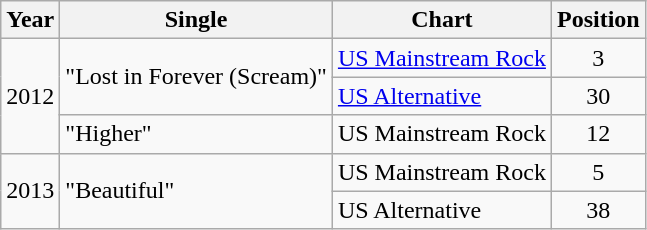<table class="wikitable">
<tr>
<th>Year</th>
<th>Single</th>
<th>Chart</th>
<th>Position</th>
</tr>
<tr>
<td rowspan="3">2012</td>
<td rowspan="2">"Lost in Forever (Scream)"</td>
<td><a href='#'>US Mainstream Rock</a><br></td>
<td style="text-align:center;">3</td>
</tr>
<tr>
<td><a href='#'>US Alternative</a></td>
<td style="text-align:center;">30</td>
</tr>
<tr>
<td>"Higher"</td>
<td>US Mainstream Rock</td>
<td style="text-align:center;">12</td>
</tr>
<tr>
<td rowspan="2">2013</td>
<td rowspan="2">"Beautiful"</td>
<td Mainstream Rock Tracks>US Mainstream Rock</td>
<td style="text-align:center;">5</td>
</tr>
<tr>
<td>US Alternative</td>
<td style="text-align:center;">38</td>
</tr>
</table>
